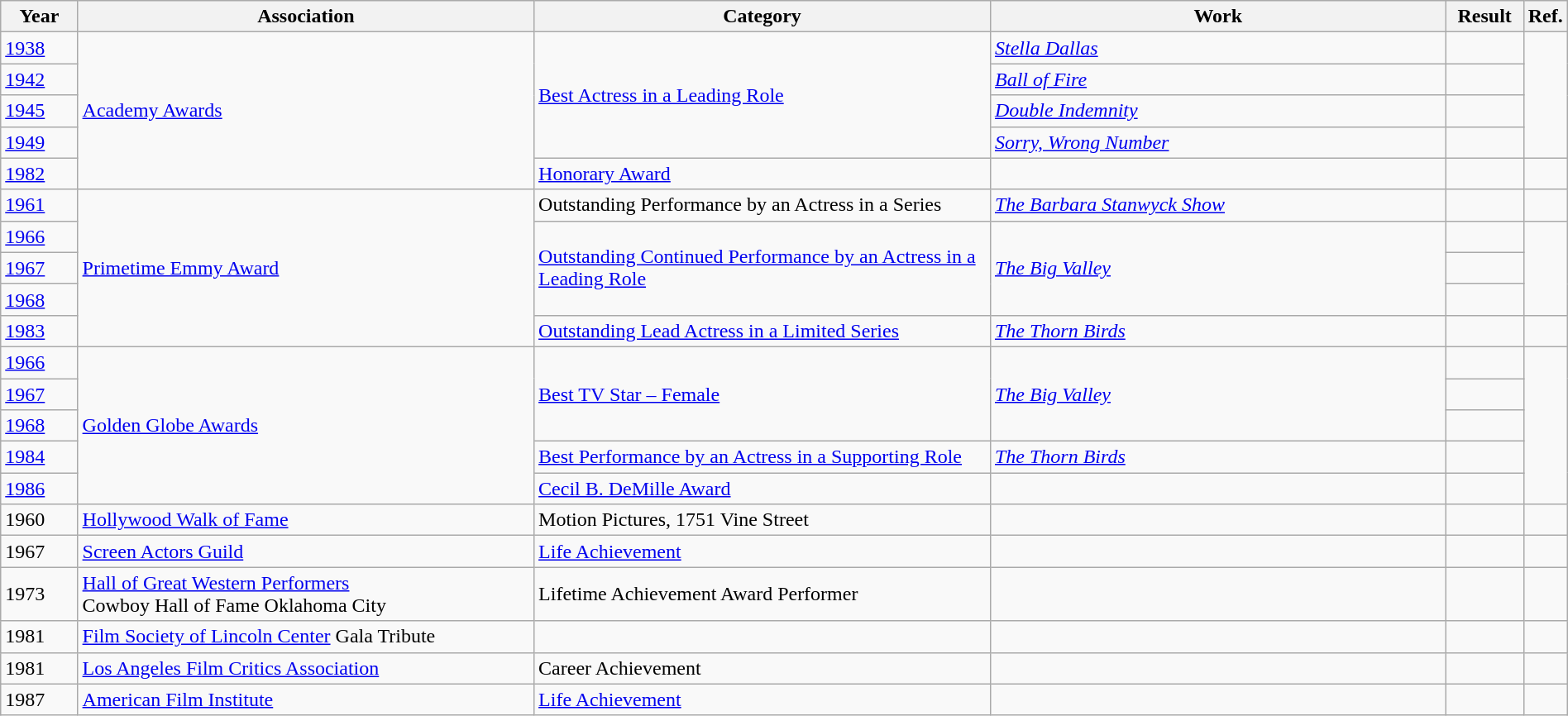<table class="wikitable sortable" style="width:100%;">
<tr>
<th style="width:5%;">Year</th>
<th style="width:30%;">Association</th>
<th style="width:30%;">Category</th>
<th style="width:30%;">Work</th>
<th style="width:5%;">Result</th>
<th>Ref.</th>
</tr>
<tr>
<td><a href='#'>1938</a></td>
<td rowspan="5"><a href='#'>Academy Awards</a></td>
<td rowspan="4"><a href='#'>Best Actress in a Leading Role</a></td>
<td><em><a href='#'>Stella Dallas</a></em></td>
<td></td>
<td rowspan="4"></td>
</tr>
<tr>
<td><a href='#'>1942</a></td>
<td><em><a href='#'>Ball of Fire</a></em></td>
<td></td>
</tr>
<tr>
<td><a href='#'>1945</a></td>
<td><em><a href='#'>Double Indemnity</a></em></td>
<td></td>
</tr>
<tr>
<td><a href='#'>1949</a></td>
<td><em><a href='#'>Sorry, Wrong Number</a></em></td>
<td></td>
</tr>
<tr>
<td><a href='#'>1982</a></td>
<td><a href='#'>Honorary Award</a></td>
<td></td>
<td></td>
<td></td>
</tr>
<tr>
<td><a href='#'>1961</a></td>
<td rowspan="5"><a href='#'>Primetime Emmy Award</a></td>
<td>Outstanding Performance by an Actress in a Series</td>
<td><em><a href='#'>The Barbara Stanwyck Show</a></em></td>
<td></td>
<td></td>
</tr>
<tr>
<td><a href='#'>1966</a></td>
<td rowspan="3"><a href='#'>Outstanding Continued Performance by an Actress in a Leading Role</a></td>
<td rowspan="3"><em><a href='#'>The Big Valley</a></em></td>
<td></td>
<td rowspan="3"></td>
</tr>
<tr>
<td><a href='#'>1967</a></td>
<td></td>
</tr>
<tr>
<td><a href='#'>1968</a></td>
<td></td>
</tr>
<tr>
<td><a href='#'>1983</a></td>
<td><a href='#'>Outstanding Lead Actress in a Limited Series</a></td>
<td><em><a href='#'>The Thorn Birds</a></em></td>
<td></td>
<td></td>
</tr>
<tr>
<td><a href='#'>1966</a></td>
<td rowspan="5"><a href='#'>Golden Globe Awards</a></td>
<td rowspan="3"><a href='#'>Best TV Star – Female</a></td>
<td rowspan="3"><em><a href='#'>The Big Valley</a></em></td>
<td></td>
<td rowspan="5"></td>
</tr>
<tr>
<td><a href='#'>1967</a></td>
<td></td>
</tr>
<tr>
<td><a href='#'>1968</a></td>
<td></td>
</tr>
<tr>
<td><a href='#'>1984</a></td>
<td><a href='#'>Best Performance by an Actress in a Supporting Role</a></td>
<td><em><a href='#'>The Thorn Birds</a></em></td>
<td></td>
</tr>
<tr>
<td><a href='#'>1986</a></td>
<td><a href='#'>Cecil B. DeMille Award</a></td>
<td></td>
<td></td>
</tr>
<tr>
<td>1960</td>
<td><a href='#'>Hollywood Walk of Fame</a></td>
<td>Motion Pictures, 1751 Vine Street</td>
<td></td>
<td></td>
<td></td>
</tr>
<tr>
<td>1967</td>
<td><a href='#'>Screen Actors Guild</a></td>
<td><a href='#'>Life Achievement</a></td>
<td></td>
<td></td>
<td></td>
</tr>
<tr>
<td>1973</td>
<td><a href='#'>Hall of Great Western Performers</a><br>Cowboy Hall of Fame Oklahoma City</td>
<td>Lifetime Achievement Award Performer</td>
<td></td>
<td></td>
<td></td>
</tr>
<tr>
<td>1981</td>
<td><a href='#'>Film Society of Lincoln Center</a> Gala Tribute</td>
<td></td>
<td></td>
<td></td>
<td></td>
</tr>
<tr>
<td>1981</td>
<td><a href='#'>Los Angeles Film Critics Association</a></td>
<td>Career Achievement</td>
<td></td>
<td></td>
<td></td>
</tr>
<tr>
<td>1987</td>
<td><a href='#'>American Film Institute</a></td>
<td><a href='#'>Life Achievement</a></td>
<td></td>
<td></td>
<td></td>
</tr>
</table>
